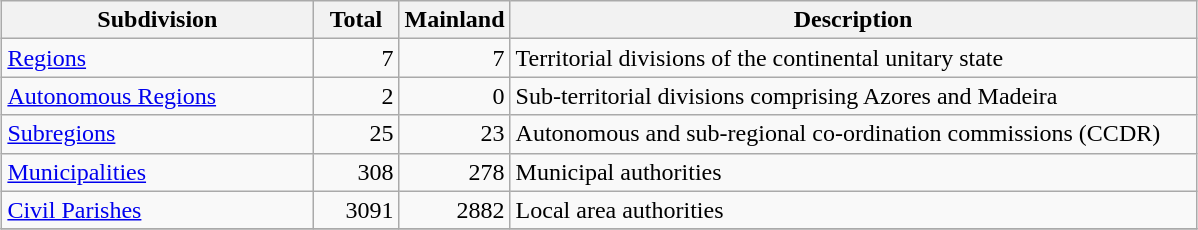<table class="wikitable sortable" style="margin: 1em auto 1em auto;">
<tr>
<th style="width:200px; text-align:centre">Subdivision</th>
<th style="width:50px; text-align:centre">Total</th>
<th style="width:50px; text-align:centre">Mainland</th>
<th style="width:450px; text-align:centre">Description</th>
</tr>
<tr>
<td style="text-align:left"><a href='#'>Regions</a></td>
<td style="text-align:right;">7</td>
<td style="text-align:right;">7</td>
<td style="text-align:left">Territorial divisions of the continental unitary state</td>
</tr>
<tr>
<td style="text-align:left"><a href='#'>Autonomous Regions</a></td>
<td style="text-align:right;">2</td>
<td style="text-align:right;">0</td>
<td style="text-align:left">Sub-territorial divisions comprising Azores and Madeira</td>
</tr>
<tr>
<td style="text-align:left"><a href='#'>Subregions</a></td>
<td style="text-align:right;">25</td>
<td style="text-align:right;">23</td>
<td>Autonomous and sub-regional co-ordination commissions (CCDR)</td>
</tr>
<tr>
<td style="text-align:left"><a href='#'>Municipalities</a></td>
<td style="text-align:right;">308</td>
<td style="text-align:right;">278</td>
<td>Municipal authorities</td>
</tr>
<tr>
<td style="text-align:left"><a href='#'>Civil Parishes</a></td>
<td style="text-align:right;">3091</td>
<td style="text-align:right;">2882</td>
<td>Local area authorities</td>
</tr>
<tr>
</tr>
</table>
